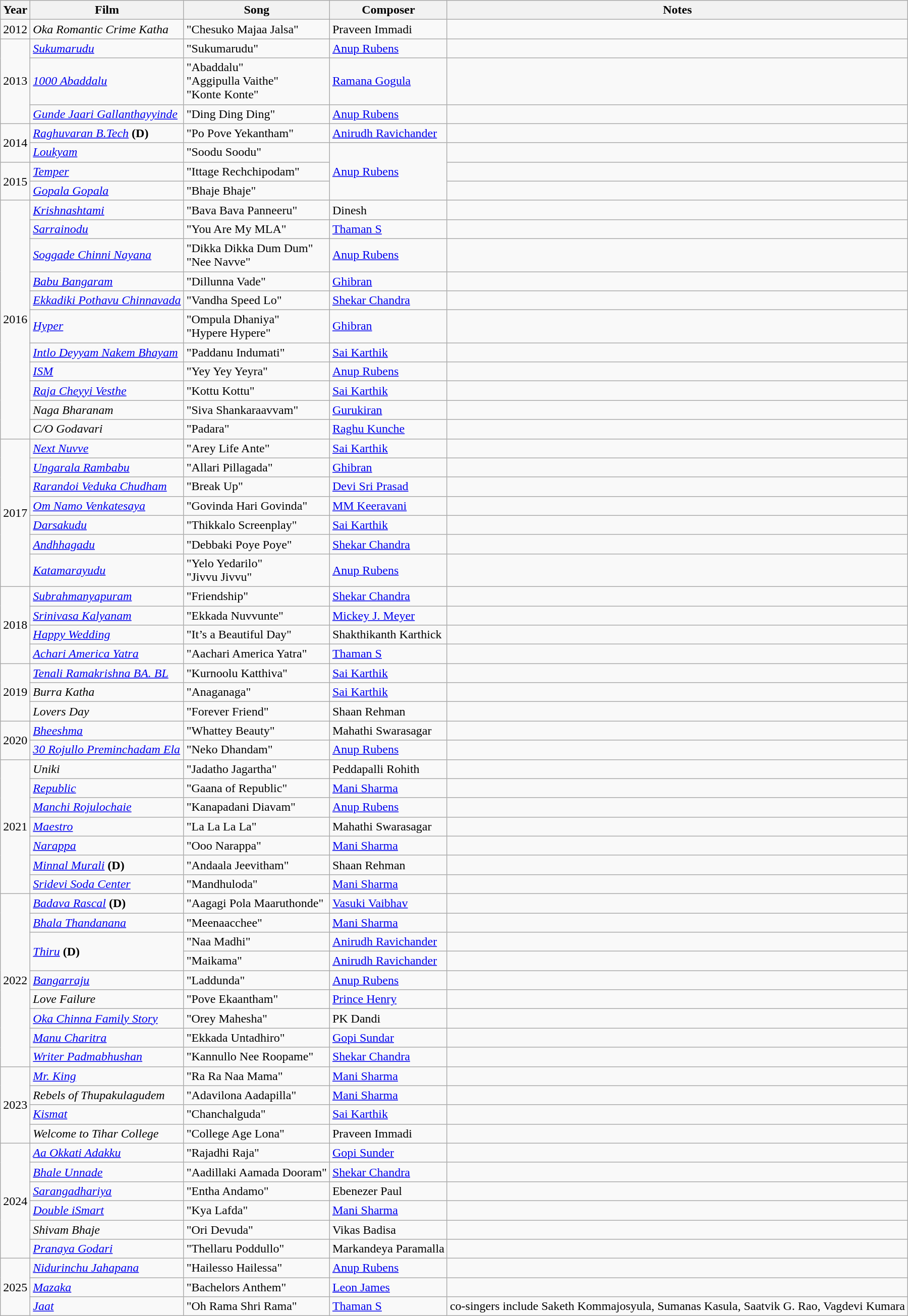<table class="wikitable">
<tr>
<th>Year</th>
<th>Film</th>
<th>Song</th>
<th>Composer</th>
<th>Notes</th>
</tr>
<tr>
<td>2012</td>
<td><em>Oka Romantic Crime Katha</em></td>
<td>"Chesuko Majaa Jalsa"</td>
<td>Praveen Immadi</td>
<td></td>
</tr>
<tr>
<td rowspan="3">2013</td>
<td><em><a href='#'>Sukumarudu</a></em></td>
<td>"Sukumarudu"</td>
<td><a href='#'>Anup Rubens</a></td>
<td></td>
</tr>
<tr>
<td><em><a href='#'>1000 Abaddalu</a></em></td>
<td>"Abaddalu" <br>"Aggipulla Vaithe" <br>"Konte Konte"</td>
<td><a href='#'>Ramana Gogula</a></td>
<td></td>
</tr>
<tr>
<td><em><a href='#'>Gunde Jaari Gallanthayyinde</a></em></td>
<td>"Ding Ding Ding"</td>
<td><a href='#'>Anup Rubens</a></td>
<td></td>
</tr>
<tr>
<td rowspan="2">2014</td>
<td><em><a href='#'>Raghuvaran B.Tech</a></em> <strong>(D)</strong></td>
<td>"Po Pove Yekantham"</td>
<td><a href='#'>Anirudh Ravichander</a></td>
<td></td>
</tr>
<tr>
<td><em><a href='#'>Loukyam</a></em></td>
<td>"Soodu Soodu"</td>
<td rowspan="3"><a href='#'>Anup Rubens</a></td>
<td></td>
</tr>
<tr>
<td rowspan="2">2015</td>
<td><em><a href='#'>Temper</a></em></td>
<td>"Ittage Rechchipodam"</td>
<td></td>
</tr>
<tr>
<td><em><a href='#'>Gopala Gopala</a></em></td>
<td>"Bhaje Bhaje"</td>
<td></td>
</tr>
<tr>
<td rowspan="11">2016</td>
<td><em><a href='#'>Krishnashtami</a></em></td>
<td>"Bava Bava Panneeru"</td>
<td>Dinesh</td>
<td></td>
</tr>
<tr>
<td><em><a href='#'>Sarrainodu</a></em></td>
<td>"You Are My MLA"</td>
<td><a href='#'>Thaman S</a></td>
<td></td>
</tr>
<tr>
<td><em><a href='#'>Soggade Chinni Nayana</a></em></td>
<td>"Dikka Dikka Dum Dum" <br> "Nee Navve"</td>
<td><a href='#'>Anup Rubens</a></td>
<td></td>
</tr>
<tr>
<td><em><a href='#'>Babu Bangaram</a></em></td>
<td>"Dillunna Vade"</td>
<td><a href='#'>Ghibran</a></td>
<td></td>
</tr>
<tr>
<td><em><a href='#'>Ekkadiki Pothavu Chinnavada</a></em></td>
<td>"Vandha Speed Lo"</td>
<td><a href='#'>Shekar Chandra</a></td>
<td></td>
</tr>
<tr>
<td><em><a href='#'>Hyper</a></em></td>
<td>"Ompula Dhaniya" <br> "Hypere Hypere"</td>
<td><a href='#'>Ghibran</a></td>
<td></td>
</tr>
<tr>
<td><em><a href='#'>Intlo Deyyam Nakem Bhayam</a></em></td>
<td>"Paddanu Indumati"</td>
<td><a href='#'>Sai Karthik</a></td>
<td></td>
</tr>
<tr>
<td><em><a href='#'>ISM</a></em></td>
<td>"Yey Yey Yeyra"</td>
<td><a href='#'>Anup Rubens</a></td>
<td></td>
</tr>
<tr>
<td><em><a href='#'>Raja Cheyyi Vesthe</a></em></td>
<td>"Kottu Kottu"</td>
<td><a href='#'>Sai Karthik</a></td>
<td></td>
</tr>
<tr>
<td><em>Naga Bharanam</em></td>
<td>"Siva Shankaraavvam"</td>
<td><a href='#'>Gurukiran</a></td>
<td></td>
</tr>
<tr>
<td><em>C/O Godavari</em></td>
<td>"Padara"</td>
<td><a href='#'>Raghu Kunche</a></td>
<td></td>
</tr>
<tr>
<td rowspan="7">2017</td>
<td><em><a href='#'>Next Nuvve</a></em></td>
<td>"Arey Life Ante"</td>
<td><a href='#'>Sai Karthik</a></td>
<td></td>
</tr>
<tr>
<td><em><a href='#'>Ungarala Rambabu</a></em></td>
<td>"Allari Pillagada"</td>
<td><a href='#'>Ghibran</a></td>
<td></td>
</tr>
<tr>
<td><em><a href='#'>Rarandoi Veduka Chudham</a></em></td>
<td>"Break Up"</td>
<td><a href='#'>Devi Sri Prasad</a></td>
<td></td>
</tr>
<tr>
<td><em><a href='#'>Om Namo Venkatesaya</a></em></td>
<td>"Govinda Hari Govinda"</td>
<td><a href='#'>MM Keeravani</a></td>
<td></td>
</tr>
<tr>
<td><em><a href='#'>Darsakudu</a></em></td>
<td>"Thikkalo Screenplay"</td>
<td><a href='#'>Sai Karthik</a></td>
<td></td>
</tr>
<tr>
<td><em><a href='#'>Andhhagadu</a></em></td>
<td>"Debbaki Poye Poye"</td>
<td><a href='#'>Shekar Chandra</a></td>
<td></td>
</tr>
<tr>
<td><em><a href='#'>Katamarayudu</a></em></td>
<td>"Yelo Yedarilo" <br> "Jivvu Jivvu"</td>
<td><a href='#'>Anup Rubens</a></td>
<td></td>
</tr>
<tr>
<td rowspan="4">2018</td>
<td><em><a href='#'>Subrahmanyapuram</a></em></td>
<td>"Friendship"</td>
<td><a href='#'>Shekar Chandra</a></td>
<td></td>
</tr>
<tr>
<td><em><a href='#'>Srinivasa Kalyanam</a></em></td>
<td>"Ekkada Nuvvunte"</td>
<td><a href='#'>Mickey J. Meyer</a></td>
<td></td>
</tr>
<tr>
<td><em><a href='#'>Happy Wedding</a></em></td>
<td>"It’s a Beautiful Day"</td>
<td>Shakthikanth Karthick</td>
<td></td>
</tr>
<tr>
<td><em><a href='#'>Achari America Yatra</a></em></td>
<td>"Aachari America Yatra"</td>
<td><a href='#'>Thaman S</a></td>
<td></td>
</tr>
<tr>
<td rowspan="3">2019</td>
<td><em><a href='#'>Tenali Ramakrishna BA. BL</a></em></td>
<td>"Kurnoolu Katthiva"</td>
<td><a href='#'>Sai Karthik</a></td>
<td></td>
</tr>
<tr>
<td><em>Burra Katha</em></td>
<td>"Anaganaga"</td>
<td><a href='#'>Sai Karthik</a></td>
<td></td>
</tr>
<tr>
<td><em>Lovers Day</em></td>
<td>"Forever Friend"</td>
<td>Shaan Rehman</td>
<td></td>
</tr>
<tr>
<td rowspan="2">2020</td>
<td><em><a href='#'>Bheeshma</a></em></td>
<td>"Whattey Beauty"</td>
<td>Mahathi Swarasagar</td>
<td></td>
</tr>
<tr>
<td><em><a href='#'>30 Rojullo Preminchadam Ela</a></em></td>
<td>"Neko Dhandam"</td>
<td><a href='#'>Anup Rubens</a></td>
<td></td>
</tr>
<tr>
<td rowspan="7">2021</td>
<td><em>Uniki</em></td>
<td>"Jadatho Jagartha"</td>
<td>Peddapalli Rohith</td>
<td></td>
</tr>
<tr>
<td><em><a href='#'>Republic</a></em></td>
<td>"Gaana of Republic"</td>
<td><a href='#'>Mani Sharma</a></td>
<td></td>
</tr>
<tr>
<td><em><a href='#'>Manchi Rojulochaie</a></em></td>
<td>"Kanapadani Diavam"</td>
<td><a href='#'>Anup Rubens</a></td>
<td></td>
</tr>
<tr>
<td><em><a href='#'>Maestro</a></em></td>
<td>"La La La La"</td>
<td>Mahathi Swarasagar</td>
<td></td>
</tr>
<tr>
<td><em><a href='#'>Narappa</a></em></td>
<td>"Ooo Narappa"</td>
<td><a href='#'>Mani Sharma</a></td>
<td></td>
</tr>
<tr>
<td><em><a href='#'>Minnal Murali</a></em> <strong>(D)</strong></td>
<td>"Andaala Jeevitham"</td>
<td>Shaan Rehman</td>
<td></td>
</tr>
<tr>
<td><em><a href='#'>Sridevi Soda Center</a></em></td>
<td>"Mandhuloda"</td>
<td><a href='#'>Mani Sharma</a></td>
<td></td>
</tr>
<tr>
<td rowspan="9">2022</td>
<td><em><a href='#'>Badava Rascal</a></em> <strong>(D)</strong></td>
<td>"Aagagi Pola Maaruthonde"</td>
<td><a href='#'>Vasuki Vaibhav</a></td>
<td></td>
</tr>
<tr>
<td><em><a href='#'>Bhala Thandanana</a></em></td>
<td>"Meenaacchee"</td>
<td><a href='#'>Mani Sharma</a></td>
<td></td>
</tr>
<tr>
<td rowspan="2"><em><a href='#'>Thiru</a></em> <strong>(D)</strong></td>
<td>"Naa Madhi"</td>
<td><a href='#'>Anirudh Ravichander</a></td>
<td></td>
</tr>
<tr>
<td>"Maikama"</td>
<td><a href='#'>Anirudh Ravichander</a></td>
<td></td>
</tr>
<tr>
<td><em><a href='#'>Bangarraju</a></em></td>
<td>"Laddunda"</td>
<td><a href='#'>Anup Rubens</a></td>
<td></td>
</tr>
<tr>
<td><em>Love Failure</em></td>
<td>"Pove Ekaantham"</td>
<td><a href='#'>Prince Henry</a></td>
<td></td>
</tr>
<tr>
<td><em><a href='#'>Oka Chinna Family Story</a></em></td>
<td>"Orey Mahesha"</td>
<td>PK Dandi</td>
<td></td>
</tr>
<tr>
<td><em><a href='#'>Manu Charitra</a></em></td>
<td>"Ekkada Untadhiro"</td>
<td><a href='#'>Gopi Sundar</a></td>
<td></td>
</tr>
<tr>
<td><em><a href='#'>Writer Padmabhushan</a></em></td>
<td>"Kannullo Nee Roopame"</td>
<td><a href='#'>Shekar Chandra</a></td>
<td></td>
</tr>
<tr>
<td rowspan="4">2023</td>
<td><em><a href='#'>Mr. King</a></em></td>
<td>"Ra Ra Naa Mama"</td>
<td><a href='#'>Mani Sharma</a></td>
<td></td>
</tr>
<tr>
<td><em>Rebels of Thupakulagudem</em></td>
<td>"Adavilona Aadapilla"</td>
<td><a href='#'>Mani Sharma</a></td>
<td></td>
</tr>
<tr>
<td><em><a href='#'>Kismat</a></em></td>
<td>"Chanchalguda"</td>
<td><a href='#'>Sai Karthik</a></td>
<td></td>
</tr>
<tr>
<td><em>Welcome to Tihar College</em></td>
<td>"College Age Lona"</td>
<td>Praveen Immadi</td>
<td></td>
</tr>
<tr>
<td rowspan="6">2024</td>
<td><em><a href='#'>Aa Okkati Adakku</a></em></td>
<td>"Rajadhi Raja"</td>
<td><a href='#'>Gopi Sunder</a></td>
</tr>
<tr>
<td><em><a href='#'>Bhale Unnade</a></em></td>
<td>"Aadillaki Aamada Dooram"</td>
<td><a href='#'>Shekar Chandra</a></td>
<td></td>
</tr>
<tr>
<td><a href='#'><em>Sarangadhariya</em></a></td>
<td>"Entha Andamo"</td>
<td>Ebenezer Paul</td>
<td></td>
</tr>
<tr>
<td><em><a href='#'>Double iSmart</a></em></td>
<td>"Kya Lafda"</td>
<td><a href='#'>Mani Sharma</a></td>
<td></td>
</tr>
<tr>
<td><em>Shivam Bhaje</em></td>
<td>"Ori Devuda"</td>
<td>Vikas Badisa</td>
<td></td>
</tr>
<tr>
<td><em><a href='#'>Pranaya Godari</a></em></td>
<td>"Thellaru Poddullo"</td>
<td>Markandeya Paramalla</td>
<td></td>
</tr>
<tr>
<td rowspan="3">2025</td>
<td><a href='#'><em>Nidurinchu Jahapana</em></a></td>
<td>"Hailesso Hailessa"</td>
<td><a href='#'>Anup Rubens</a></td>
<td></td>
</tr>
<tr>
<td><em><a href='#'>Mazaka</a></em></td>
<td>"Bachelors Anthem"</td>
<td><a href='#'>Leon James</a></td>
<td></td>
</tr>
<tr>
<td><a href='#'><em>Jaat</em></a></td>
<td>"Oh Rama Shri Rama"</td>
<td><a href='#'>Thaman S</a></td>
<td>co-singers include Saketh Kommajosyula, Sumanas Kasula, Saatvik G. Rao, Vagdevi Kumara</td>
</tr>
</table>
